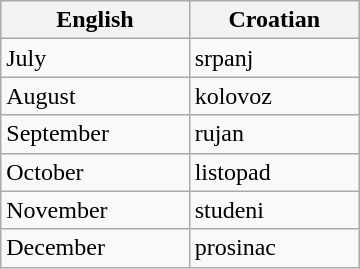<table class="wikitable" style="width:15em">
<tr>
<th>English</th>
<th>Croatian</th>
</tr>
<tr>
<td>July</td>
<td>srpanj</td>
</tr>
<tr>
<td>August</td>
<td>kolovoz</td>
</tr>
<tr>
<td>September</td>
<td>rujan</td>
</tr>
<tr>
<td>October</td>
<td>listopad</td>
</tr>
<tr>
<td>November</td>
<td>studeni</td>
</tr>
<tr>
<td>December</td>
<td>prosinac</td>
</tr>
</table>
